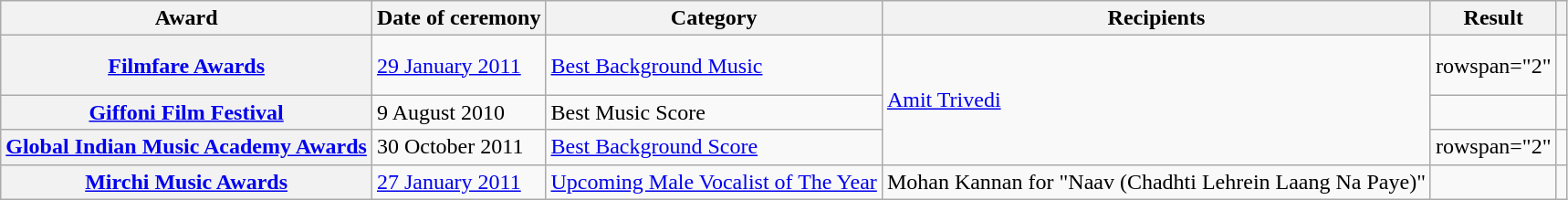<table class="wikitable plainrowheaders sortable">
<tr>
<th scope="col">Award</th>
<th scope="col">Date of ceremony</th>
<th scope="col">Category</th>
<th scope="col">Recipients</th>
<th scope="col">Result</th>
<th scope="col" class="unsortable"></th>
</tr>
<tr>
<th scope="row"><a href='#'>Filmfare Awards</a></th>
<td><a href='#'>29 January 2011</a></td>
<td><a href='#'>Best Background Music</a></td>
<td rowspan="3"><a href='#'>Amit Trivedi</a></td>
<td>rowspan="2" </td>
<td style="text-align:center;"><br><br></td>
</tr>
<tr>
<th scope="row"><a href='#'>Giffoni Film Festival</a></th>
<td>9 August 2010</td>
<td>Best Music Score</td>
<td style="text-align:center;"></td>
</tr>
<tr>
<th scope="row"><a href='#'>Global Indian Music Academy Awards</a></th>
<td>30 October 2011</td>
<td><a href='#'>Best Background Score</a></td>
<td>rowspan="2" </td>
<td style="text-align:center;"></td>
</tr>
<tr>
<th scope="row"><a href='#'>Mirchi Music Awards</a></th>
<td><a href='#'>27 January 2011</a></td>
<td><a href='#'>Upcoming Male Vocalist of The Year</a></td>
<td>Mohan Kannan for "Naav (Chadhti Lehrein Laang Na Paye)"</td>
<td style="text-align:center;"></td>
</tr>
</table>
